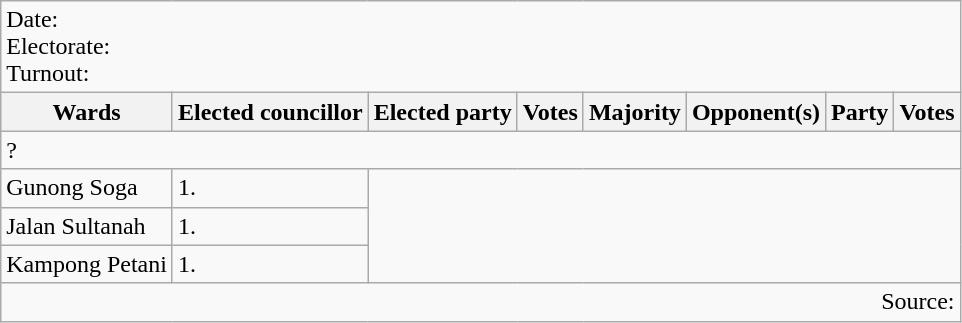<table class=wikitable>
<tr>
<td colspan=8>Date: <br>Electorate: <br>Turnout:</td>
</tr>
<tr>
<th>Wards</th>
<th>Elected councillor</th>
<th>Elected party</th>
<th>Votes</th>
<th>Majority</th>
<th>Opponent(s)</th>
<th>Party</th>
<th>Votes</th>
</tr>
<tr>
<td colspan=8>?</td>
</tr>
<tr>
<td>Gunong Soga</td>
<td>1.</td>
</tr>
<tr>
<td>Jalan Sultanah</td>
<td>1.</td>
</tr>
<tr>
<td>Kampong Petani</td>
<td>1.</td>
</tr>
<tr>
<td colspan=8 align=right>Source:</td>
</tr>
</table>
